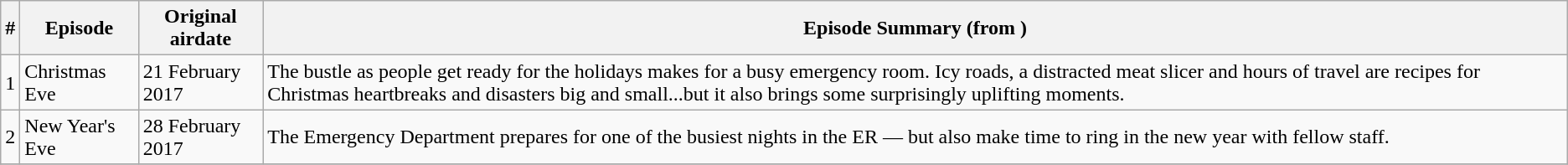<table class="wikitable">
<tr>
<th>#</th>
<th>Episode</th>
<th>Original airdate</th>
<th>Episode Summary (from )</th>
</tr>
<tr>
<td>1</td>
<td>Christmas Eve</td>
<td>21 February 2017</td>
<td>The bustle as people get ready for the holidays makes for a busy emergency room. Icy roads, a distracted meat slicer and hours of travel are recipes for Christmas heartbreaks and disasters big and small...but it also brings some surprisingly uplifting moments.</td>
</tr>
<tr>
<td>2</td>
<td>New Year's Eve</td>
<td>28 February 2017</td>
<td>The Emergency Department prepares for one of the busiest nights in the ER — but also make time to ring in the new year with fellow staff.</td>
</tr>
<tr>
</tr>
</table>
